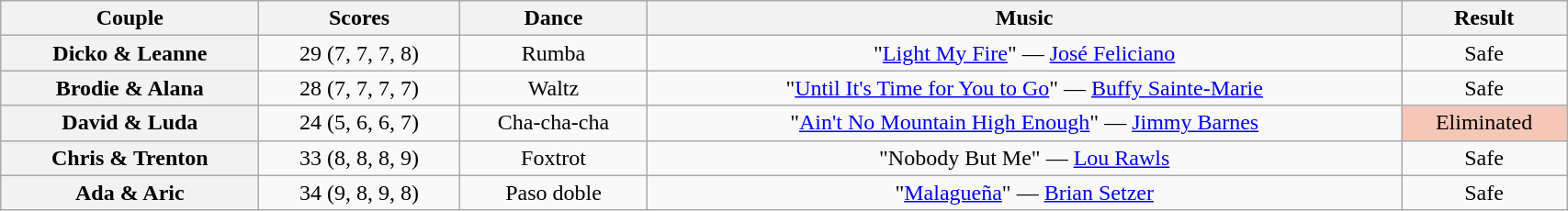<table class="wikitable sortable" style="text-align:center; width: 90%">
<tr>
<th scope="col">Couple</th>
<th scope="col">Scores</th>
<th scope="col" class="unsortable">Dance</th>
<th scope="col" class="unsortable">Music</th>
<th scope="col" class="unsortable">Result</th>
</tr>
<tr>
<th scope="row">Dicko & Leanne</th>
<td>29 (7, 7, 7, 8)</td>
<td>Rumba</td>
<td>"<a href='#'>Light My Fire</a>" — <a href='#'>José Feliciano</a></td>
<td>Safe</td>
</tr>
<tr>
<th scope="row">Brodie & Alana</th>
<td>28 (7, 7, 7, 7)</td>
<td>Waltz</td>
<td>"<a href='#'>Until It's Time for You to Go</a>" — <a href='#'>Buffy Sainte-Marie</a></td>
<td>Safe</td>
</tr>
<tr>
<th scope="row">David & Luda</th>
<td>24 (5, 6, 6, 7)</td>
<td>Cha-cha-cha</td>
<td>"<a href='#'>Ain't No Mountain High Enough</a>" — <a href='#'>Jimmy Barnes</a></td>
<td bgcolor="f4c7b8">Eliminated</td>
</tr>
<tr>
<th scope="row">Chris & Trenton</th>
<td>33 (8, 8, 8, 9)</td>
<td>Foxtrot</td>
<td>"Nobody But Me" — <a href='#'>Lou Rawls</a></td>
<td>Safe</td>
</tr>
<tr>
<th scope="row">Ada & Aric</th>
<td>34 (9, 8, 9, 8)</td>
<td>Paso doble</td>
<td>"<a href='#'>Malagueña</a>" — <a href='#'>Brian Setzer</a></td>
<td>Safe</td>
</tr>
</table>
